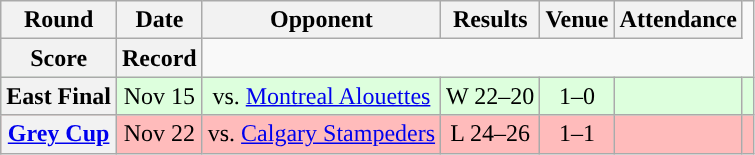<table class="wikitable" style="text-align:center">
<tr>
<th>Round</th>
<th>Date</th>
<th>Opponent</th>
<th>Results</th>
<th>Venue</th>
<th>Attendance</th>
</tr>
<tr>
<th>Score</th>
<th>Record</th>
</tr>
<tr style="background:#ddffdd">
<th>East Final</th>
<td>Nov 15</td>
<td>vs. <a href='#'>Montreal Alouettes</a></td>
<td>W 22–20</td>
<td>1–0</td>
<td></td>
<td></td>
</tr>
<tr style="background:#ffbbbb">
<th><a href='#'>Grey Cup</a></th>
<td>Nov 22</td>
<td>vs. <a href='#'>Calgary Stampeders</a></td>
<td>L 24–26</td>
<td>1–1</td>
<td></td>
<td></td>
</tr>
</table>
